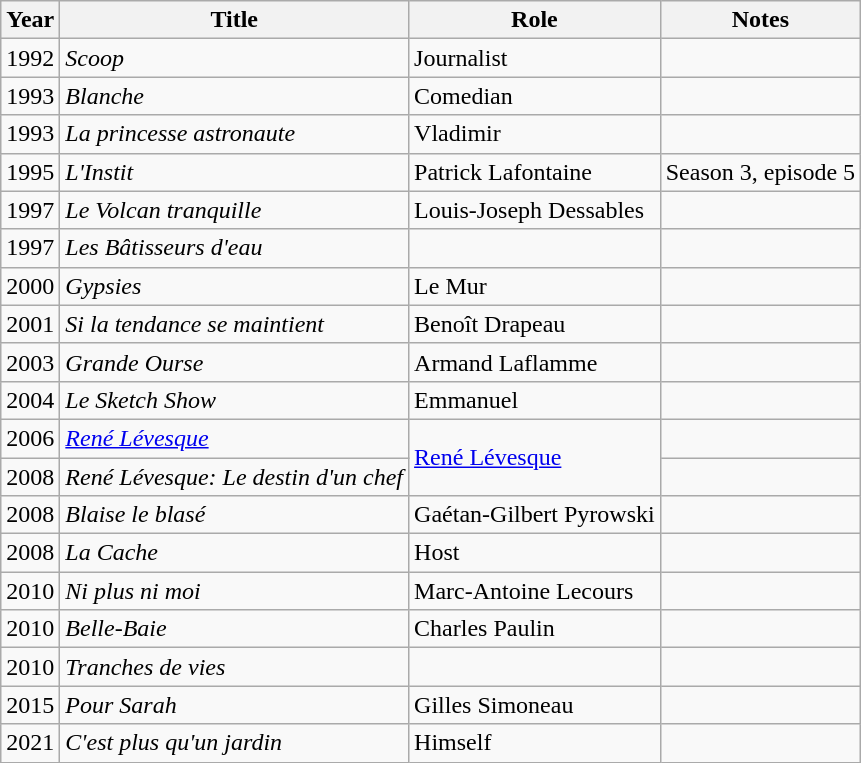<table class="wikitable sortable">
<tr>
<th>Year</th>
<th>Title</th>
<th>Role</th>
<th class="unsortable">Notes</th>
</tr>
<tr>
<td>1992</td>
<td><em>Scoop</em></td>
<td>Journalist</td>
<td></td>
</tr>
<tr>
<td>1993</td>
<td><em>Blanche</em></td>
<td>Comedian</td>
<td></td>
</tr>
<tr>
<td>1993</td>
<td><em>La princesse astronaute</em></td>
<td>Vladimir</td>
<td></td>
</tr>
<tr>
<td>1995</td>
<td><em>L'Instit</em></td>
<td>Patrick Lafontaine</td>
<td>Season 3, episode 5</td>
</tr>
<tr>
<td>1997</td>
<td><em>Le Volcan tranquille</em></td>
<td>Louis-Joseph Dessables</td>
<td></td>
</tr>
<tr>
<td>1997</td>
<td><em>Les Bâtisseurs d'eau</em></td>
<td></td>
<td></td>
</tr>
<tr>
<td>2000</td>
<td><em>Gypsies</em></td>
<td>Le Mur</td>
<td></td>
</tr>
<tr>
<td>2001</td>
<td><em>Si la tendance se maintient</em></td>
<td>Benoît Drapeau</td>
<td></td>
</tr>
<tr>
<td>2003</td>
<td><em>Grande Ourse</em></td>
<td>Armand Laflamme</td>
<td></td>
</tr>
<tr>
<td>2004</td>
<td><em>Le Sketch Show</em></td>
<td>Emmanuel</td>
<td></td>
</tr>
<tr>
<td>2006</td>
<td><em><a href='#'>René Lévesque</a></em></td>
<td rowspan=2><a href='#'>René Lévesque</a></td>
<td></td>
</tr>
<tr>
<td>2008</td>
<td><em>René Lévesque: Le destin d'un chef</em></td>
<td></td>
</tr>
<tr>
<td>2008</td>
<td><em>Blaise le blasé</em></td>
<td>Gaétan-Gilbert Pyrowski</td>
<td></td>
</tr>
<tr>
<td>2008</td>
<td><em>La Cache</em></td>
<td>Host</td>
<td></td>
</tr>
<tr>
<td>2010</td>
<td><em>Ni plus ni moi</em></td>
<td>Marc-Antoine Lecours</td>
<td></td>
</tr>
<tr>
<td>2010</td>
<td><em>Belle-Baie</em></td>
<td>Charles Paulin</td>
<td></td>
</tr>
<tr>
<td>2010</td>
<td><em>Tranches de vies</em></td>
<td></td>
<td></td>
</tr>
<tr>
<td>2015</td>
<td><em>Pour Sarah</em></td>
<td>Gilles Simoneau</td>
<td></td>
</tr>
<tr>
<td>2021</td>
<td><em>C'est plus qu'un jardin</em></td>
<td>Himself</td>
<td></td>
</tr>
</table>
